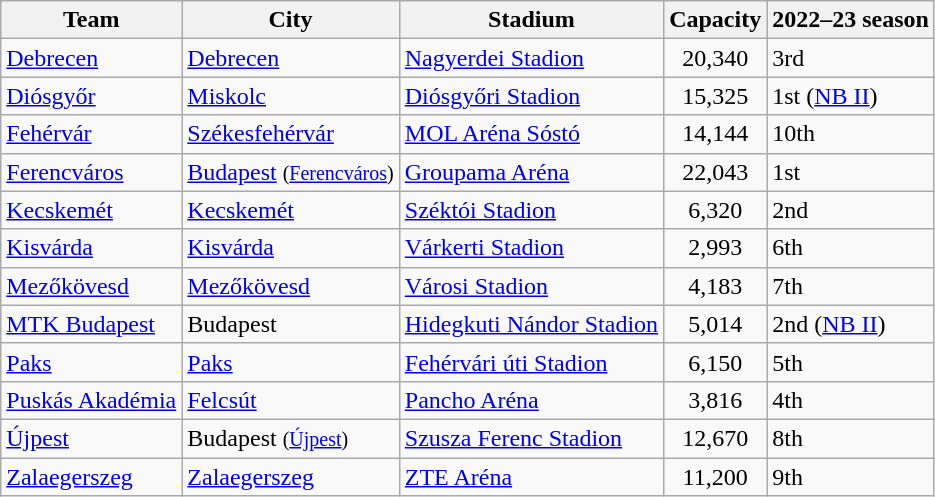<table class="wikitable sortable">
<tr>
<th>Team</th>
<th>City</th>
<th>Stadium</th>
<th>Capacity</th>
<th data-sort-type="number">2022–23 season</th>
</tr>
<tr>
<td><a href='#'>Debrecen</a></td>
<td><a href='#'>Debrecen</a></td>
<td><a href='#'>Nagyerdei Stadion</a></td>
<td align="center">20,340</td>
<td>3rd</td>
</tr>
<tr>
<td><a href='#'>Diósgyőr</a></td>
<td><a href='#'>Miskolc</a></td>
<td><a href='#'>Diósgyőri Stadion</a></td>
<td align="center">15,325</td>
<td>1st (<a href='#'>NB II</a>)</td>
</tr>
<tr>
<td><a href='#'>Fehérvár</a></td>
<td><a href='#'>Székesfehérvár</a></td>
<td><a href='#'>MOL Aréna Sóstó</a></td>
<td align="center">14,144</td>
<td>10th</td>
</tr>
<tr>
<td><a href='#'>Ferencváros</a></td>
<td><a href='#'>Budapest</a> <small>(<a href='#'>Ferencváros</a>)</small></td>
<td><a href='#'>Groupama Aréna</a></td>
<td align="center">22,043</td>
<td>1st</td>
</tr>
<tr>
<td><a href='#'>Kecskemét</a></td>
<td><a href='#'>Kecskemét</a></td>
<td><a href='#'>Széktói Stadion</a></td>
<td align="center">6,320</td>
<td>2nd</td>
</tr>
<tr>
<td><a href='#'>Kisvárda</a></td>
<td><a href='#'>Kisvárda</a></td>
<td><a href='#'>Várkerti Stadion</a></td>
<td align="center">2,993</td>
<td>6th</td>
</tr>
<tr>
<td><a href='#'>Mezőkövesd</a></td>
<td><a href='#'>Mezőkövesd</a></td>
<td><a href='#'>Városi Stadion</a></td>
<td align="center">4,183</td>
<td>7th</td>
</tr>
<tr>
<td><a href='#'>MTK Budapest</a></td>
<td>Budapest</td>
<td><a href='#'>Hidegkuti Nándor Stadion</a></td>
<td align="center">5,014</td>
<td>2nd (<a href='#'>NB II</a>)</td>
</tr>
<tr>
<td><a href='#'>Paks</a></td>
<td><a href='#'>Paks</a></td>
<td><a href='#'>Fehérvári úti Stadion</a></td>
<td align="center">6,150</td>
<td>5th</td>
</tr>
<tr>
<td><a href='#'>Puskás Akadémia</a></td>
<td><a href='#'>Felcsút</a></td>
<td><a href='#'>Pancho Aréna</a></td>
<td align="center">3,816</td>
<td>4th</td>
</tr>
<tr>
<td><a href='#'>Újpest</a></td>
<td>Budapest <small>(<a href='#'>Újpest</a>)</small></td>
<td><a href='#'>Szusza Ferenc Stadion</a></td>
<td align="center">12,670</td>
<td>8th</td>
</tr>
<tr>
<td><a href='#'>Zalaegerszeg</a></td>
<td><a href='#'>Zalaegerszeg</a></td>
<td><a href='#'>ZTE Aréna</a></td>
<td align="center">11,200</td>
<td>9th</td>
</tr>
</table>
